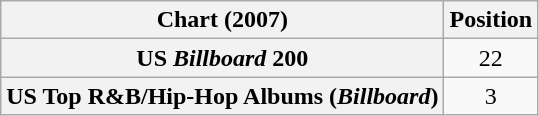<table class="wikitable sortable plainrowheaders">
<tr>
<th>Chart (2007)</th>
<th>Position</th>
</tr>
<tr>
<th scope="row">US <em>Billboard</em> 200</th>
<td style="text-align:center;">22</td>
</tr>
<tr>
<th scope="row">US Top R&B/Hip-Hop Albums (<em>Billboard</em>)</th>
<td style="text-align:center;">3</td>
</tr>
</table>
